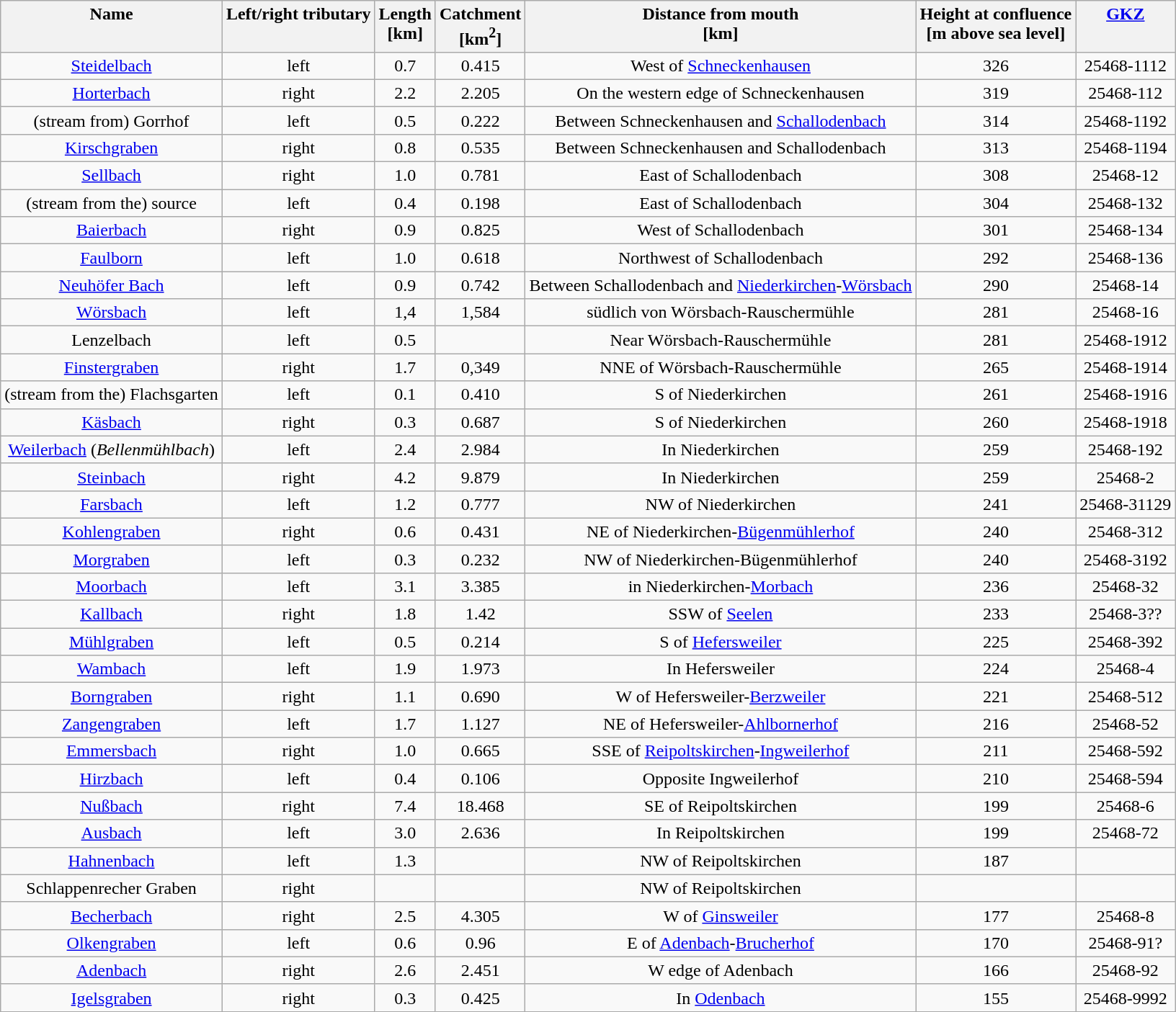<table class="wikitable toptextcells sortable" style="text-align:center">
<tr style="vertical-align:top">
<th class="unsortable">Name</th>
<th class="unsortable">Left/right tributary</th>
<th>Length<br><span>[km]</span></th>
<th>Catchment<br><span>[km<sup>2</sup>]</span></th>
<th>Distance from mouth<br><span>[km]</span></th>
<th>Height at confluence<br> <span>[m above sea level]</span></th>
<th><a href='#'>GKZ</a></th>
</tr>
<tr>
<td><a href='#'>Steidelbach</a></td>
<td>left</td>
<td align="center">0.7</td>
<td align="center">0.415</td>
<td>West of <a href='#'>Schneckenhausen</a></td>
<td align="center">326</td>
<td>25468-1112</td>
</tr>
<tr>
<td><a href='#'>Horterbach</a></td>
<td>right</td>
<td align="center">2.2</td>
<td align="center">2.205</td>
<td>On the western edge of Schneckenhausen</td>
<td align="center">319</td>
<td>25468-112</td>
</tr>
<tr>
<td>(stream from) Gorrhof</td>
<td>left</td>
<td align="center">0.5</td>
<td align="center">0.222</td>
<td>Between Schneckenhausen and <a href='#'>Schallodenbach</a></td>
<td align="center">314</td>
<td>25468-1192</td>
</tr>
<tr>
<td><a href='#'>Kirschgraben</a></td>
<td>right</td>
<td align="center">0.8</td>
<td align="center">0.535</td>
<td>Between Schneckenhausen and Schallodenbach</td>
<td align="center">313</td>
<td>25468-1194</td>
</tr>
<tr>
<td><a href='#'>Sellbach</a></td>
<td>right</td>
<td align="center">1.0</td>
<td align="center">0.781</td>
<td>East of Schallodenbach</td>
<td align="center">308</td>
<td>25468-12</td>
</tr>
<tr>
<td>(stream from the) source</td>
<td>left</td>
<td align="center">0.4</td>
<td align="center">0.198</td>
<td>East of Schallodenbach</td>
<td align="center">304</td>
<td>25468-132</td>
</tr>
<tr>
<td><a href='#'>Baierbach</a></td>
<td>right</td>
<td align="center">0.9</td>
<td align="center">0.825</td>
<td>West of Schallodenbach</td>
<td align="center">301</td>
<td>25468-134</td>
</tr>
<tr>
<td><a href='#'>Faulborn</a></td>
<td>left</td>
<td align="center">1.0</td>
<td align="center">0.618</td>
<td>Northwest of Schallodenbach</td>
<td align="center">292</td>
<td>25468-136</td>
</tr>
<tr>
<td><a href='#'>Neuhöfer Bach</a></td>
<td>left</td>
<td align="center">0.9</td>
<td align="center">0.742</td>
<td>Between Schallodenbach and <a href='#'>Niederkirchen</a>-<a href='#'>Wörsbach</a></td>
<td align="center">290</td>
<td>25468-14</td>
</tr>
<tr>
<td><a href='#'>Wörsbach</a></td>
<td>left</td>
<td align="center">1,4</td>
<td align="center">1,584</td>
<td>südlich von Wörsbach-Rauschermühle</td>
<td align="center">281</td>
<td>25468-16</td>
</tr>
<tr>
<td>Lenzelbach</td>
<td>left</td>
<td align="center">0.5</td>
<td align="center"></td>
<td>Near Wörsbach-Rauschermühle</td>
<td align="center">281</td>
<td>25468-1912</td>
</tr>
<tr>
<td><a href='#'>Finstergraben</a></td>
<td>right</td>
<td align="center">1.7</td>
<td align="center">0,349</td>
<td>NNE of Wörsbach-Rauschermühle</td>
<td align="center">265</td>
<td>25468-1914</td>
</tr>
<tr>
<td>(stream from the) Flachsgarten</td>
<td>left</td>
<td align="center">0.1</td>
<td align="center">0.410</td>
<td>S of Niederkirchen</td>
<td align="center">261</td>
<td>25468-1916</td>
</tr>
<tr>
<td><a href='#'>Käsbach</a></td>
<td>right</td>
<td align="center">0.3</td>
<td align="center">0.687</td>
<td>S of Niederkirchen</td>
<td align="center">260</td>
<td>25468-1918</td>
</tr>
<tr>
<td><a href='#'>Weilerbach</a> (<em>Bellenmühlbach</em>)</td>
<td>left</td>
<td align="center">2.4</td>
<td align="center">2.984</td>
<td>In Niederkirchen</td>
<td align="center">259</td>
<td>25468-192</td>
</tr>
<tr>
<td><a href='#'>Steinbach</a></td>
<td>right</td>
<td align="center">4.2</td>
<td align="center">9.879</td>
<td>In Niederkirchen</td>
<td align="center">259</td>
<td>25468-2</td>
</tr>
<tr>
<td><a href='#'>Farsbach</a></td>
<td>left</td>
<td align="center">1.2</td>
<td align="center">0.777</td>
<td>NW of Niederkirchen</td>
<td align="center">241</td>
<td>25468-31129</td>
</tr>
<tr>
<td><a href='#'>Kohlengraben</a></td>
<td>right</td>
<td align="center">0.6</td>
<td align="center">0.431</td>
<td>NE of Niederkirchen-<a href='#'>Bügenmühlerhof</a></td>
<td align="center">240</td>
<td>25468-312</td>
</tr>
<tr>
<td><a href='#'>Morgraben</a></td>
<td>left</td>
<td align="center">0.3</td>
<td align="center">0.232</td>
<td>NW of Niederkirchen-Bügenmühlerhof</td>
<td align="center">240</td>
<td>25468-3192</td>
</tr>
<tr>
<td><a href='#'>Moorbach</a></td>
<td>left</td>
<td align="center">3.1</td>
<td align="center">3.385</td>
<td>in Niederkirchen-<a href='#'>Morbach</a></td>
<td align="center">236</td>
<td>25468-32</td>
</tr>
<tr>
<td><a href='#'>Kallbach</a></td>
<td>right</td>
<td align="center">1.8</td>
<td align="center">1.42</td>
<td>SSW of <a href='#'>Seelen</a></td>
<td align="center">233</td>
<td data-sort-value="25468-34">25468-3??</td>
</tr>
<tr>
<td><a href='#'>Mühlgraben</a></td>
<td>left</td>
<td align="center">0.5</td>
<td align="center">0.214</td>
<td>S of <a href='#'>Hefersweiler</a></td>
<td align="center">225</td>
<td>25468-392</td>
</tr>
<tr>
<td><a href='#'>Wambach</a></td>
<td>left</td>
<td align="center">1.9</td>
<td align="center">1.973</td>
<td>In Hefersweiler</td>
<td align="center">224</td>
<td>25468-4</td>
</tr>
<tr>
<td><a href='#'>Borngraben</a></td>
<td>right</td>
<td align="center">1.1</td>
<td align="center">0.690</td>
<td>W of Hefersweiler-<a href='#'>Berzweiler</a></td>
<td align="center">221</td>
<td>25468-512</td>
</tr>
<tr>
<td><a href='#'>Zangengraben</a></td>
<td>left</td>
<td align="center">1.7</td>
<td align="center">1.127</td>
<td>NE of Hefersweiler-<a href='#'>Ahlbornerhof</a></td>
<td align="center">216</td>
<td>25468-52</td>
</tr>
<tr>
<td><a href='#'>Emmersbach</a></td>
<td>right</td>
<td align="center">1.0</td>
<td align="center">0.665</td>
<td>SSE of <a href='#'>Reipoltskirchen</a>-<a href='#'>Ingweilerhof</a></td>
<td align="center">211</td>
<td>25468-592</td>
</tr>
<tr>
<td><a href='#'>Hirzbach</a></td>
<td>left</td>
<td align="center">0.4</td>
<td align="center">0.106</td>
<td>Opposite Ingweilerhof</td>
<td align="center">210</td>
<td>25468-594</td>
</tr>
<tr>
<td><a href='#'>Nußbach</a></td>
<td>right</td>
<td align="center">7.4</td>
<td align="center">18.468</td>
<td>SE of Reipoltskirchen</td>
<td align="center">199</td>
<td>25468-6</td>
</tr>
<tr>
<td><a href='#'>Ausbach</a></td>
<td>left</td>
<td align="center">3.0</td>
<td align="center">2.636</td>
<td>In Reipoltskirchen</td>
<td align="center">199</td>
<td>25468-72</td>
</tr>
<tr>
<td><a href='#'>Hahnenbach</a></td>
<td>left</td>
<td align="center">1.3</td>
<td align="center"></td>
<td>NW of Reipoltskirchen</td>
<td align="center">187</td>
<td></td>
</tr>
<tr>
<td>Schlappenrecher Graben</td>
<td>right</td>
<td align="center"></td>
<td align="center"></td>
<td>NW of Reipoltskirchen</td>
<td align="center"></td>
<td></td>
</tr>
<tr>
<td><a href='#'>Becherbach</a></td>
<td>right</td>
<td align="center">2.5</td>
<td align="center">4.305</td>
<td>W of <a href='#'>Ginsweiler</a></td>
<td align="center">177</td>
<td>25468-8</td>
</tr>
<tr>
<td><a href='#'>Olkengraben</a></td>
<td>left</td>
<td align="center">0.6</td>
<td align="center">0.96</td>
<td>E of <a href='#'>Adenbach</a>-<a href='#'>Brucherhof</a></td>
<td align="center">170</td>
<td data-sort-value="25468-912">25468-91?</td>
</tr>
<tr>
<td><a href='#'>Adenbach</a></td>
<td>right</td>
<td align="center">2.6</td>
<td align="center">2.451</td>
<td>W edge of Adenbach</td>
<td align="center">166</td>
<td>25468-92</td>
</tr>
<tr>
<td><a href='#'>Igelsgraben</a></td>
<td>right</td>
<td align="center">0.3</td>
<td align="center">0.425</td>
<td>In <a href='#'>Odenbach</a></td>
<td align="center">155</td>
<td>25468-9992</td>
</tr>
</table>
